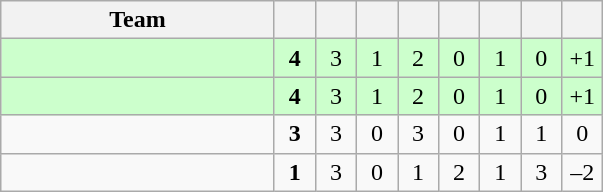<table class="wikitable" style="text-align:center">
<tr>
<th width="175">Team</th>
<th width="20"></th>
<th width="20"></th>
<th width="20"></th>
<th width="20"></th>
<th width="20"></th>
<th width="20"></th>
<th width="20"></th>
<th width="20"></th>
</tr>
<tr bgcolor=#CCFFCC>
<td align=left></td>
<td><strong>4</strong></td>
<td>3</td>
<td>1</td>
<td>2</td>
<td>0</td>
<td>1</td>
<td>0</td>
<td>+1</td>
</tr>
<tr bgcolor=#CCFFCC>
<td align=left></td>
<td><strong>4</strong></td>
<td>3</td>
<td>1</td>
<td>2</td>
<td>0</td>
<td>1</td>
<td>0</td>
<td>+1</td>
</tr>
<tr>
<td align=left></td>
<td><strong>3</strong></td>
<td>3</td>
<td>0</td>
<td>3</td>
<td>0</td>
<td>1</td>
<td>1</td>
<td>0</td>
</tr>
<tr>
<td align=left></td>
<td><strong>1</strong></td>
<td>3</td>
<td>0</td>
<td>1</td>
<td>2</td>
<td>1</td>
<td>3</td>
<td>–2</td>
</tr>
</table>
